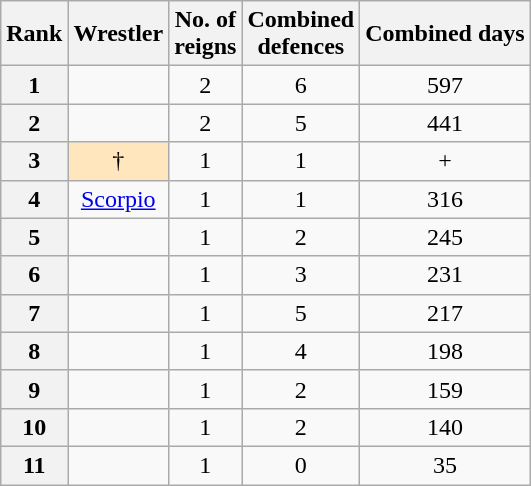<table class="wikitable sortable" style="text-align: center">
<tr>
<th>Rank</th>
<th>Wrestler</th>
<th>No. of<br>reigns</th>
<th>Combined<br>defences</th>
<th>Combined days</th>
</tr>
<tr>
<th>1</th>
<td></td>
<td>2</td>
<td>6</td>
<td>597</td>
</tr>
<tr>
<th>2</th>
<td></td>
<td>2</td>
<td>5</td>
<td>441</td>
</tr>
<tr>
<th>3</th>
<td style="background-color:#FFE6BD"> †</td>
<td>1</td>
<td>1</td>
<td>+</td>
</tr>
<tr>
<th>4</th>
<td><a href='#'>Scorpio</a></td>
<td>1</td>
<td>1</td>
<td>316</td>
</tr>
<tr>
<th>5</th>
<td></td>
<td>1</td>
<td>2</td>
<td>245</td>
</tr>
<tr>
<th>6</th>
<td></td>
<td>1</td>
<td>3</td>
<td>231</td>
</tr>
<tr>
<th>7</th>
<td></td>
<td>1</td>
<td>5</td>
<td>217</td>
</tr>
<tr>
<th>8</th>
<td></td>
<td>1</td>
<td>4</td>
<td>198</td>
</tr>
<tr>
<th>9</th>
<td></td>
<td>1</td>
<td>2</td>
<td>159</td>
</tr>
<tr>
<th>10</th>
<td></td>
<td>1</td>
<td>2</td>
<td>140</td>
</tr>
<tr>
<th>11</th>
<td></td>
<td>1</td>
<td>0</td>
<td>35</td>
</tr>
</table>
